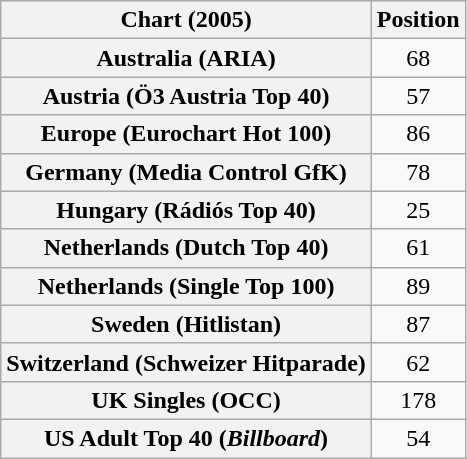<table class="wikitable sortable plainrowheaders" style="text-align:center">
<tr>
<th>Chart (2005)</th>
<th>Position</th>
</tr>
<tr>
<th scope="row">Australia (ARIA)</th>
<td>68</td>
</tr>
<tr>
<th scope="row">Austria (Ö3 Austria Top 40)</th>
<td>57</td>
</tr>
<tr>
<th scope="row">Europe (Eurochart Hot 100)</th>
<td>86</td>
</tr>
<tr>
<th scope="row">Germany (Media Control GfK)</th>
<td>78</td>
</tr>
<tr>
<th scope="row">Hungary (Rádiós Top 40)</th>
<td>25</td>
</tr>
<tr>
<th scope="row">Netherlands (Dutch Top 40)</th>
<td>61</td>
</tr>
<tr>
<th scope="row">Netherlands (Single Top 100)</th>
<td>89</td>
</tr>
<tr>
<th scope="row">Sweden (Hitlistan)</th>
<td>87</td>
</tr>
<tr>
<th scope="row">Switzerland (Schweizer Hitparade)</th>
<td>62</td>
</tr>
<tr>
<th scope="row">UK Singles (OCC)</th>
<td>178</td>
</tr>
<tr>
<th scope="row">US Adult Top 40 (<em>Billboard</em>)</th>
<td>54</td>
</tr>
</table>
